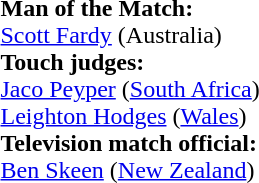<table style="width:50%">
<tr>
<td><br><strong>Man of the Match:</strong>
<br><a href='#'>Scott Fardy</a> (Australia)<br><strong>Touch judges:</strong>
<br><a href='#'>Jaco Peyper</a> (<a href='#'>South Africa</a>)
<br><a href='#'>Leighton Hodges</a> (<a href='#'>Wales</a>)
<br><strong>Television match official:</strong>
<br><a href='#'>Ben Skeen</a> (<a href='#'>New Zealand</a>)</td>
</tr>
</table>
